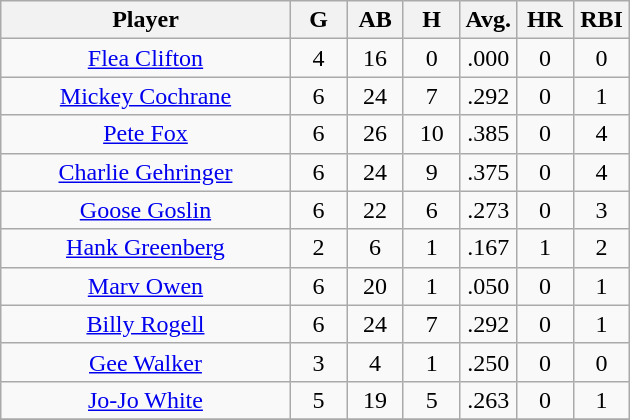<table class="wikitable sortable">
<tr>
<th bgcolor="#DDDDFF" width="46%">Player</th>
<th bgcolor="#DDDDFF" width="9%">G</th>
<th bgcolor="#DDDDFF" width="9%">AB</th>
<th bgcolor="#DDDDFF" width="9%">H</th>
<th bgcolor="#DDDDFF" width="9%">Avg.</th>
<th bgcolor="#DDDDFF" width="9%">HR</th>
<th bgcolor="#DDDDFF" width="9%">RBI</th>
</tr>
<tr align="center">
<td><a href='#'>Flea Clifton</a></td>
<td>4</td>
<td>16</td>
<td>0</td>
<td>.000</td>
<td>0</td>
<td>0</td>
</tr>
<tr align="center">
<td><a href='#'>Mickey Cochrane</a></td>
<td>6</td>
<td>24</td>
<td>7</td>
<td>.292</td>
<td>0</td>
<td>1</td>
</tr>
<tr align="center">
<td><a href='#'>Pete Fox</a></td>
<td>6</td>
<td>26</td>
<td>10</td>
<td>.385</td>
<td>0</td>
<td>4</td>
</tr>
<tr align="center">
<td><a href='#'>Charlie Gehringer</a></td>
<td>6</td>
<td>24</td>
<td>9</td>
<td>.375</td>
<td>0</td>
<td>4</td>
</tr>
<tr align="center">
<td><a href='#'>Goose Goslin</a></td>
<td>6</td>
<td>22</td>
<td>6</td>
<td>.273</td>
<td>0</td>
<td>3</td>
</tr>
<tr align="center">
<td><a href='#'>Hank Greenberg</a></td>
<td>2</td>
<td>6</td>
<td>1</td>
<td>.167</td>
<td>1</td>
<td>2</td>
</tr>
<tr align="center">
<td><a href='#'>Marv Owen</a></td>
<td>6</td>
<td>20</td>
<td>1</td>
<td>.050</td>
<td>0</td>
<td>1</td>
</tr>
<tr align="center">
<td><a href='#'>Billy Rogell</a></td>
<td>6</td>
<td>24</td>
<td>7</td>
<td>.292</td>
<td>0</td>
<td>1</td>
</tr>
<tr align="center">
<td><a href='#'>Gee Walker</a></td>
<td>3</td>
<td>4</td>
<td>1</td>
<td>.250</td>
<td>0</td>
<td>0</td>
</tr>
<tr align="center">
<td><a href='#'>Jo-Jo White</a></td>
<td>5</td>
<td>19</td>
<td>5</td>
<td>.263</td>
<td>0</td>
<td>1</td>
</tr>
<tr>
</tr>
</table>
